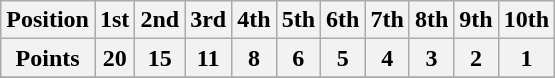<table class="wikitable">
<tr>
<th>Position</th>
<th>1st</th>
<th>2nd</th>
<th>3rd</th>
<th>4th</th>
<th>5th</th>
<th>6th</th>
<th>7th</th>
<th>8th</th>
<th>9th</th>
<th>10th</th>
</tr>
<tr>
<th>Points</th>
<th>20</th>
<th>15</th>
<th>11</th>
<th>8</th>
<th>6</th>
<th>5</th>
<th>4</th>
<th>3</th>
<th>2</th>
<th>1</th>
</tr>
<tr>
</tr>
</table>
